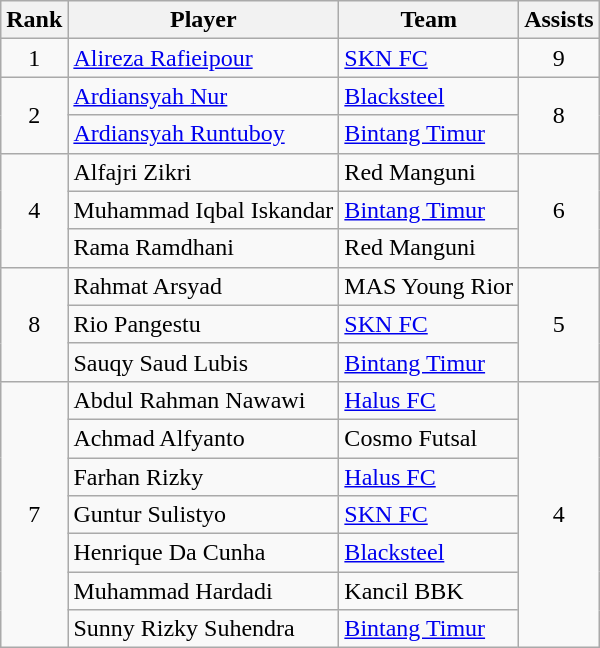<table class="wikitable" style="text-align:center">
<tr>
<th>Rank</th>
<th>Player</th>
<th>Team</th>
<th>Assists</th>
</tr>
<tr>
<td>1</td>
<td style="text-align:left;"> <a href='#'>Alireza Rafieipour</a></td>
<td style="text-align:left;"><a href='#'>SKN FC</a></td>
<td>9</td>
</tr>
<tr>
<td rowspan="2">2</td>
<td style="text-align:left;"> <a href='#'>Ardiansyah Nur</a></td>
<td style="text-align:left;"><a href='#'>Blacksteel</a></td>
<td rowspan="2">8</td>
</tr>
<tr>
<td style="text-align:left;"> <a href='#'>Ardiansyah Runtuboy</a></td>
<td style="text-align:left;"><a href='#'>Bintang Timur</a></td>
</tr>
<tr>
<td rowspan="3">4</td>
<td style="text-align:left;"> Alfajri Zikri</td>
<td style="text-align:left;">Red Manguni</td>
<td rowspan="3">6</td>
</tr>
<tr>
<td style="text-align:left;"> Muhammad Iqbal Iskandar</td>
<td style="text-align:left;"><a href='#'>Bintang Timur</a></td>
</tr>
<tr>
<td style="text-align:left;"> Rama Ramdhani</td>
<td style="text-align:left;">Red Manguni</td>
</tr>
<tr>
<td rowspan="3">8</td>
<td style="text-align:left;"> Rahmat Arsyad</td>
<td style="text-align:left;">MAS Young Rior</td>
<td rowspan="3">5</td>
</tr>
<tr>
<td style="text-align:left;"> Rio Pangestu</td>
<td style="text-align:left;"><a href='#'>SKN FC</a></td>
</tr>
<tr>
<td style="text-align:left;"> Sauqy Saud Lubis</td>
<td style="text-align:left;"><a href='#'>Bintang Timur</a></td>
</tr>
<tr>
<td rowspan="7">7</td>
<td style="text-align:left;"> Abdul Rahman Nawawi</td>
<td style="text-align:left;"><a href='#'>Halus FC</a></td>
<td rowspan="7">4</td>
</tr>
<tr>
<td style="text-align:left;"> Achmad Alfyanto</td>
<td style="text-align:left;">Cosmo Futsal</td>
</tr>
<tr>
<td style="text-align:left;"> Farhan Rizky</td>
<td style="text-align:left;"><a href='#'>Halus FC</a></td>
</tr>
<tr>
<td style="text-align:left;"> Guntur Sulistyo</td>
<td style="text-align:left;"><a href='#'>SKN FC</a></td>
</tr>
<tr>
<td style="text-align:left;"> Henrique Da Cunha</td>
<td style="text-align:left;"><a href='#'>Blacksteel</a></td>
</tr>
<tr>
<td style="text-align:left;"> Muhammad Hardadi</td>
<td style="text-align:left;">Kancil BBK</td>
</tr>
<tr>
<td style="text-align:left;"> Sunny Rizky Suhendra</td>
<td style="text-align:left;"><a href='#'>Bintang Timur</a></td>
</tr>
</table>
